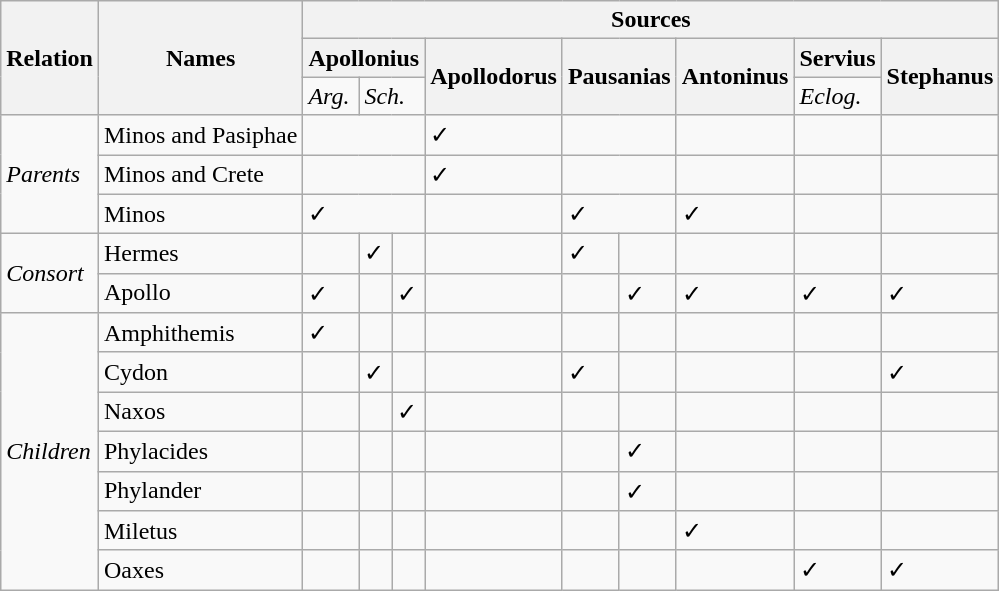<table class="wikitable">
<tr>
<th rowspan="3">Relation</th>
<th rowspan="3">Names</th>
<th colspan="9">Sources</th>
</tr>
<tr>
<th colspan="3">Apollonius</th>
<th rowspan="2">Apollodorus</th>
<th colspan="2" rowspan="2">Pausanias</th>
<th rowspan="2">Antoninus</th>
<th>Servius</th>
<th rowspan="2">Stephanus</th>
</tr>
<tr>
<td><em>Arg.</em></td>
<td colspan="2"><em>Sch.</em></td>
<td><em>Eclog.</em></td>
</tr>
<tr>
<td rowspan="3"><em>Parents</em></td>
<td>Minos and Pasiphae</td>
<td colspan="3"></td>
<td>✓</td>
<td colspan="2"></td>
<td></td>
<td></td>
<td></td>
</tr>
<tr>
<td>Minos and Crete</td>
<td colspan="3"></td>
<td>✓</td>
<td colspan="2"></td>
<td></td>
<td></td>
<td></td>
</tr>
<tr>
<td>Minos</td>
<td colspan="3">✓</td>
<td></td>
<td colspan="2">✓</td>
<td>✓</td>
<td></td>
<td></td>
</tr>
<tr>
<td rowspan="2"><em>Consort</em></td>
<td>Hermes</td>
<td></td>
<td>✓</td>
<td></td>
<td></td>
<td>✓</td>
<td></td>
<td></td>
<td></td>
<td></td>
</tr>
<tr>
<td>Apollo</td>
<td>✓</td>
<td></td>
<td>✓</td>
<td></td>
<td></td>
<td>✓</td>
<td>✓</td>
<td>✓</td>
<td>✓</td>
</tr>
<tr>
<td rowspan="7"><em>Children</em></td>
<td>Amphithemis</td>
<td>✓</td>
<td></td>
<td></td>
<td></td>
<td></td>
<td></td>
<td></td>
<td></td>
<td></td>
</tr>
<tr>
<td>Cydon</td>
<td></td>
<td>✓</td>
<td></td>
<td></td>
<td>✓</td>
<td></td>
<td></td>
<td></td>
<td>✓</td>
</tr>
<tr>
<td>Naxos</td>
<td></td>
<td></td>
<td>✓</td>
<td></td>
<td></td>
<td></td>
<td></td>
<td></td>
<td></td>
</tr>
<tr>
<td>Phylacides</td>
<td></td>
<td></td>
<td></td>
<td></td>
<td></td>
<td>✓</td>
<td></td>
<td></td>
<td></td>
</tr>
<tr>
<td>Phylander</td>
<td></td>
<td></td>
<td></td>
<td></td>
<td></td>
<td>✓</td>
<td></td>
<td></td>
<td></td>
</tr>
<tr>
<td>Miletus</td>
<td></td>
<td></td>
<td></td>
<td></td>
<td></td>
<td></td>
<td>✓</td>
<td></td>
<td></td>
</tr>
<tr>
<td>Oaxes</td>
<td></td>
<td></td>
<td></td>
<td></td>
<td></td>
<td></td>
<td></td>
<td>✓</td>
<td>✓</td>
</tr>
</table>
